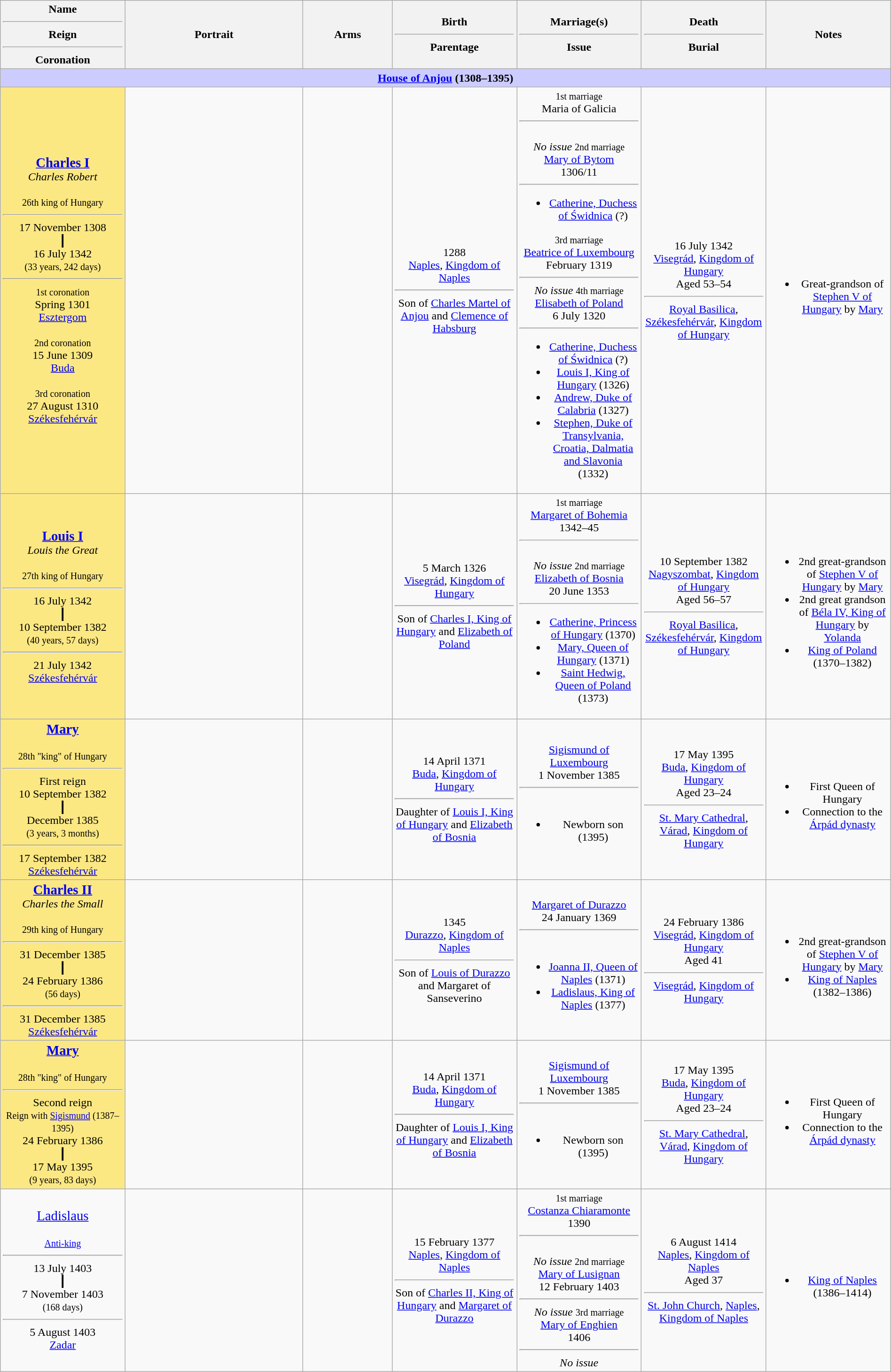<table style="text-align:Center; width:100%" class="wikitable">
<tr>
<th width="14%">Name<hr>Reign<hr>Coronation</th>
<th width="20%">Portrait</th>
<th width="10%">Arms</th>
<th width="14%">Birth<hr>Parentage</th>
<th width="14%">Marriage(s)<hr>Issue</th>
<th width="14%">Death<hr>Burial</th>
<th width="14%">Notes</th>
</tr>
<tr>
<th colspan="7" style="background:#ccccff"><a href='#'>House of Anjou</a> (1308–1395)</th>
</tr>
<tr>
<td style="background:#FCE883"><strong><a href='#'><big>Charles I</big></a></strong><br><em>Charles Robert</em><br><small></small><br><small>26th king of Hungary</small><hr>17 November 1308<br>┃<br>16 July 1342<br><small>(33 years, 242 days)</small><hr><small>1st coronation</small><br>Spring 1301<br><a href='#'>Esztergom</a><br><br><small>2nd coronation</small><br>15 June 1309<br><a href='#'>Buda</a><br><br><small>3rd coronation</small><br>27 August 1310<br><a href='#'>Székesfehérvár</a></td>
<td></td>
<td></td>
<td>1288<br><a href='#'>Naples</a>, <a href='#'>Kingdom of Naples</a><hr>Son of <a href='#'>Charles Martel of Anjou</a> and <a href='#'>Clemence of Habsburg</a></td>
<td><small>1st marriage</small><br>Maria of Galicia<hr><br><em>No issue</em>
<small>2nd marriage</small><br><a href='#'>Mary of Bytom</a><br>1306/11<hr><ul><li><a href='#'>Catherine, Duchess of Świdnica</a> (?)</li></ul><small>3rd marriage</small><br><a href='#'>Beatrice of Luxembourg</a><br>February 1319<hr>
<em>No issue</em>
<small>4th marriage</small><br><a href='#'>Elisabeth of Poland</a><br>6 July 1320<hr><ul><li><a href='#'>Catherine, Duchess of Świdnica</a> (?)</li><li><a href='#'>Louis I, King of Hungary</a> (1326)</li><li><a href='#'>Andrew, Duke of Calabria</a> (1327)</li><li><a href='#'>Stephen, Duke of Transylvania, Croatia, Dalmatia and Slavonia</a> (1332)</li></ul></td>
<td>16 July 1342<br><a href='#'>Visegrád</a>, <a href='#'>Kingdom of Hungary</a><br>Aged 53–54<hr><a href='#'>Royal Basilica</a>, <a href='#'>Székesfehérvár</a>, <a href='#'>Kingdom of Hungary</a></td>
<td><br><ul><li>Great-grandson of <a href='#'>Stephen V of Hungary</a> by <a href='#'>Mary</a></li></ul></td>
</tr>
<tr>
<td style="background:#FCE883"><strong><a href='#'><big>Louis I</big></a></strong><br><em>Louis the Great</em><br><small></small><br><small>27th king of Hungary</small><hr>16 July 1342<br>┃<br>10 September 1382<br><small>(40 years, 57 days)</small><hr>21 July 1342<br><a href='#'>Székesfehérvár</a></td>
<td></td>
<td></td>
<td>5 March 1326<br><a href='#'>Visegrád</a>, <a href='#'>Kingdom of Hungary</a><hr>Son of <a href='#'>Charles I, King of Hungary</a> and <a href='#'>Elizabeth of Poland</a></td>
<td><small>1st marriage</small><br><a href='#'>Margaret of Bohemia</a><br>1342–45<hr><br><em>No issue</em>
<small>2nd marriage</small><br><a href='#'>Elizabeth of Bosnia</a><br>20 June 1353<hr><ul><li><a href='#'>Catherine, Princess of Hungary</a> (1370)</li><li><a href='#'>Mary, Queen of Hungary</a> (1371)</li><li><a href='#'>Saint Hedwig, Queen of Poland</a> (1373)</li></ul></td>
<td>10 September 1382<br><a href='#'>Nagyszombat</a>, <a href='#'>Kingdom of Hungary</a><br>Aged 56–57<hr><a href='#'>Royal Basilica</a>, <a href='#'>Székesfehérvár</a>, <a href='#'>Kingdom of Hungary</a></td>
<td><br><ul><li>2nd great-grandson of <a href='#'>Stephen V of Hungary</a> by <a href='#'>Mary</a></li><li>2nd great grandson of <a href='#'>Béla IV, King of Hungary</a> by <a href='#'>Yolanda</a></li><li><a href='#'>King of Poland</a> (1370–1382)</li></ul></td>
</tr>
<tr>
<td style="background:#FCE883"><strong><a href='#'><big>Mary</big></a></strong><br><small></small><br><small>28th "king" of Hungary</small><hr>First reign<br>10 September 1382<br>┃<br>December 1385<br><small>(3 years, 3 months)</small><hr>17 September 1382<br><a href='#'>Székesfehérvár</a></td>
<td></td>
<td></td>
<td>14 April 1371<br><a href='#'>Buda</a>, <a href='#'>Kingdom of Hungary</a><hr>Daughter of <a href='#'>Louis I, King of Hungary</a> and <a href='#'>Elizabeth of Bosnia</a></td>
<td><a href='#'>Sigismund of Luxembourg</a><br>1 November 1385 <hr><br><ul><li>Newborn son (1395)</li></ul></td>
<td>17 May 1395<br><a href='#'>Buda</a>, <a href='#'>Kingdom of Hungary</a><br>Aged 23–24<hr><a href='#'>St. Mary Cathedral</a>, <a href='#'>Várad</a>, <a href='#'>Kingdom of Hungary</a></td>
<td><br><ul><li>First Queen of Hungary</li><li>Connection to the <a href='#'>Árpád dynasty</a></li></ul></td>
</tr>
<tr>
<td style="background:#FCE883"><strong><a href='#'><big>Charles II</big></a></strong><br><em>Charles the Small</em><br><small></small><br><small>29th king of Hungary</small><hr>31 December 1385<br>┃<br>24 February 1386<br><small>(56 days)</small><hr>31 December 1385<br><a href='#'>Székesfehérvár</a></td>
<td></td>
<td></td>
<td>1345<br><a href='#'>Durazzo</a>, <a href='#'>Kingdom of Naples</a><hr>Son of <a href='#'>Louis of Durazzo</a> and Margaret of Sanseverino</td>
<td><a href='#'>Margaret of Durazzo</a><br>24 January 1369<hr><br><ul><li><a href='#'>Joanna II, Queen of Naples</a> (1371)</li><li><a href='#'>Ladislaus, King of Naples</a> (1377)</li></ul></td>
<td>24 February 1386<br><a href='#'>Visegrád</a>, <a href='#'>Kingdom of Hungary</a><br>Aged 41<hr><a href='#'>Visegrád</a>, <a href='#'>Kingdom of Hungary</a></td>
<td><br><ul><li>2nd great-grandson of <a href='#'>Stephen V of Hungary</a> by <a href='#'>Mary</a></li><li><a href='#'>King of Naples</a> (1382–1386)</li></ul></td>
</tr>
<tr>
<td style="background:#FCE883"><strong><a href='#'><big>Mary</big></a></strong><br><small></small><br><small>28th "king" of Hungary</small><hr>Second reign<br><small>Reign with <a href='#'>Sigismund</a> (1387–1395)</small><br>24 February 1386<br>┃<br>17 May 1395<br><small>(9 years, 83 days)</small></td>
<td></td>
<td></td>
<td>14 April 1371<br><a href='#'>Buda</a>, <a href='#'>Kingdom of Hungary</a><hr>Daughter of <a href='#'>Louis I, King of Hungary</a> and <a href='#'>Elizabeth of Bosnia</a></td>
<td><a href='#'>Sigismund of Luxembourg</a><br>1 November 1385 <hr><br><ul><li>Newborn son (1395)</li></ul></td>
<td>17 May 1395<br><a href='#'>Buda</a>, <a href='#'>Kingdom of Hungary</a><br>Aged 23–24<hr><a href='#'>St. Mary Cathedral</a>, <a href='#'>Várad</a>, <a href='#'>Kingdom of Hungary</a></td>
<td><br><ul><li>First Queen of Hungary</li><li>Connection to the <a href='#'>Árpád dynasty</a></li></ul></td>
</tr>
<tr>
<td><a href='#'><big>Ladislaus</big></a><br><small></small><br><small><a href='#'>Anti-king</a></small><hr>13 July 1403<br>┃<br>7 November 1403<br><small>(168 days)</small><hr>5 August 1403<br><a href='#'>Zadar</a></td>
<td></td>
<td></td>
<td>15 February 1377<br><a href='#'>Naples</a>, <a href='#'>Kingdom of Naples</a><hr>Son of <a href='#'>Charles II, King of Hungary</a> and <a href='#'>Margaret of Durazzo</a></td>
<td><small>1st marriage</small><br><a href='#'>Costanza Chiaramonte</a><br>1390<hr><br><em>No issue</em>
<small>2nd marriage</small><br><a href='#'>Mary of Lusignan</a><br>12 February 1403<hr>
<em>No issue</em>
<small>3rd marriage</small><br><a href='#'>Mary of Enghien</a><br>1406<hr>
<em>No issue</em></td>
<td>6 August 1414<br><a href='#'>Naples</a>, <a href='#'>Kingdom of Naples</a><br>Aged 37<hr><a href='#'>St. John Church</a>, <a href='#'>Naples</a>, <a href='#'>Kingdom of Naples</a></td>
<td><br><ul><li><a href='#'>King of Naples</a> (1386–1414)</li></ul></td>
</tr>
</table>
